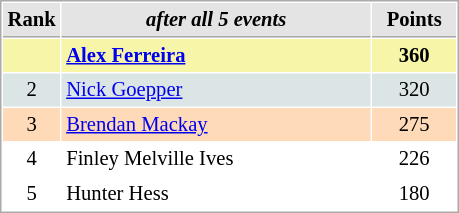<table cellspacing="1" cellpadding="3" style="border:1px solid #AAAAAA;font-size:86%">
<tr style="background-color: #E4E4E4;">
<th style="border-bottom:1px solid #AAAAAA; width: 10px;">Rank</th>
<th style="border-bottom:1px solid #AAAAAA; width: 200px;"><em>after all 5 events</em></th>
<th style="border-bottom:1px solid #AAAAAA; width: 50px;">Points</th>
</tr>
<tr style="background:#f7f6a8;">
<td align=center></td>
<td><strong> <a href='#'>Alex Ferreira</a></strong></td>
<td align=center><strong>360</strong></td>
</tr>
<tr style="background:#dce5e5;">
<td align=center>2</td>
<td> <a href='#'>Nick Goepper</a></td>
<td align=center>320</td>
</tr>
<tr style="background:#ffdab9;">
<td align=center>3</td>
<td> <a href='#'>Brendan Mackay</a></td>
<td align=center>275</td>
</tr>
<tr>
<td align=center>4</td>
<td> Finley Melville Ives</td>
<td align=center>226</td>
</tr>
<tr>
<td align=center>5</td>
<td> Hunter Hess</td>
<td align=center>180</td>
</tr>
</table>
